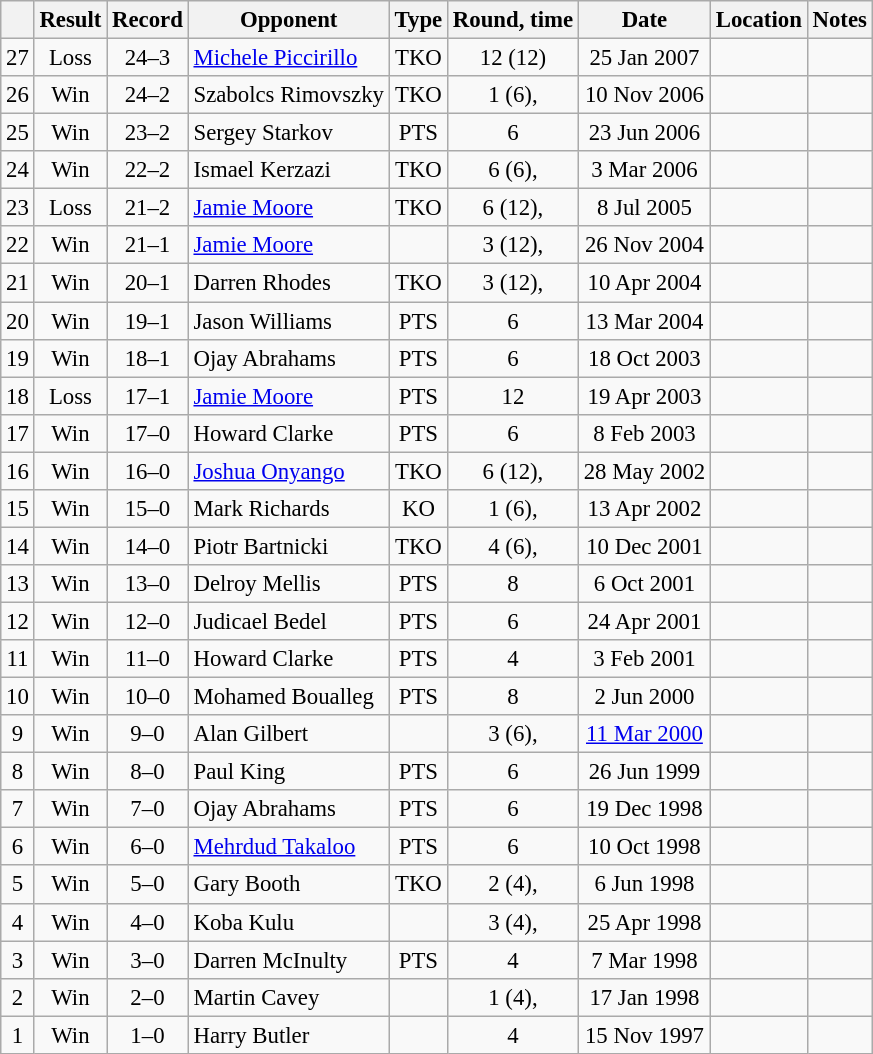<table class="wikitable" style="text-align:center; font-size:95%">
<tr>
<th></th>
<th>Result</th>
<th>Record</th>
<th>Opponent</th>
<th>Type</th>
<th>Round, time</th>
<th>Date</th>
<th>Location</th>
<th>Notes</th>
</tr>
<tr>
<td>27</td>
<td>Loss</td>
<td>24–3</td>
<td style="text-align:left;"> <a href='#'>Michele Piccirillo</a></td>
<td>TKO</td>
<td>12 (12)</td>
<td>25 Jan 2007</td>
<td style="text-align:left;"> </td>
<td style="text-align:left;"></td>
</tr>
<tr>
<td>26</td>
<td>Win</td>
<td>24–2</td>
<td style="text-align:left;"> Szabolcs Rimovszky</td>
<td>TKO</td>
<td>1 (6), </td>
<td>10 Nov 2006</td>
<td style="text-align:left;"> </td>
<td style="text-align:left;"></td>
</tr>
<tr>
<td>25</td>
<td>Win</td>
<td>23–2</td>
<td style="text-align:left;"> Sergey Starkov</td>
<td>PTS</td>
<td>6</td>
<td>23 Jun 2006</td>
<td style="text-align:left;"> </td>
<td style="text-align:left;"></td>
</tr>
<tr>
<td>24</td>
<td>Win</td>
<td>22–2</td>
<td style="text-align:left;"> Ismael Kerzazi</td>
<td>TKO</td>
<td>6 (6), </td>
<td>3 Mar 2006</td>
<td style="text-align:left;"> </td>
<td style="text-align:left;"></td>
</tr>
<tr>
<td>23</td>
<td>Loss</td>
<td>21–2</td>
<td style="text-align:left;"> <a href='#'>Jamie Moore</a></td>
<td>TKO</td>
<td>6 (12), </td>
<td>8 Jul 2005</td>
<td style="text-align:left;"> </td>
<td style="text-align:left;"></td>
</tr>
<tr>
<td>22</td>
<td>Win</td>
<td>21–1</td>
<td style="text-align:left;"> <a href='#'>Jamie Moore</a></td>
<td></td>
<td>3 (12), </td>
<td>26 Nov 2004</td>
<td style="text-align:left;"> </td>
<td style="text-align:left;"></td>
</tr>
<tr>
<td>21</td>
<td>Win</td>
<td>20–1</td>
<td style="text-align:left;"> Darren Rhodes</td>
<td>TKO</td>
<td>3 (12), </td>
<td>10 Apr 2004</td>
<td style="text-align:left;"> </td>
<td></td>
</tr>
<tr>
<td>20</td>
<td>Win</td>
<td>19–1</td>
<td style="text-align:left;"> Jason Williams</td>
<td>PTS</td>
<td>6</td>
<td>13 Mar 2004</td>
<td style="text-align:left;"> </td>
<td style="text-align:left;"></td>
</tr>
<tr>
<td>19</td>
<td>Win</td>
<td>18–1</td>
<td style="text-align:left;"> Ojay Abrahams</td>
<td>PTS</td>
<td>6</td>
<td>18 Oct 2003</td>
<td style="text-align:left;"> </td>
<td style="text-align:left;"></td>
</tr>
<tr>
<td>18</td>
<td>Loss</td>
<td>17–1</td>
<td style="text-align:left;"> <a href='#'>Jamie Moore</a></td>
<td>PTS</td>
<td>12</td>
<td>19 Apr 2003</td>
<td style="text-align:left;"> </td>
<td style="text-align:left;"></td>
</tr>
<tr>
<td>17</td>
<td>Win</td>
<td>17–0</td>
<td style="text-align:left;"> Howard Clarke</td>
<td>PTS</td>
<td>6</td>
<td>8 Feb 2003</td>
<td style="text-align:left;"> </td>
<td style="text-align:left;"></td>
</tr>
<tr>
<td>16</td>
<td>Win</td>
<td>16–0</td>
<td style="text-align:left;"> <a href='#'>Joshua Onyango</a></td>
<td>TKO</td>
<td>6 (12), </td>
<td>28 May 2002</td>
<td style="text-align:left;"> </td>
<td style="text-align:left;"></td>
</tr>
<tr>
<td>15</td>
<td>Win</td>
<td>15–0</td>
<td style="text-align:left;"> Mark Richards</td>
<td>KO</td>
<td>1 (6), </td>
<td>13 Apr 2002</td>
<td style="text-align:left;"> </td>
<td style="text-align:left;"></td>
</tr>
<tr>
<td>14</td>
<td>Win</td>
<td>14–0</td>
<td style="text-align:left;"> Piotr Bartnicki</td>
<td>TKO</td>
<td>4 (6), </td>
<td>10 Dec 2001</td>
<td style="text-align:left;"> </td>
<td style="text-align:left;"></td>
</tr>
<tr>
<td>13</td>
<td>Win</td>
<td>13–0</td>
<td style="text-align:left;"> Delroy Mellis</td>
<td>PTS</td>
<td>8</td>
<td>6 Oct 2001</td>
<td style="text-align:left;"> </td>
<td style="text-align:left;"></td>
</tr>
<tr>
<td>12</td>
<td>Win</td>
<td>12–0</td>
<td style="text-align:left;"> Judicael Bedel</td>
<td>PTS</td>
<td>6</td>
<td>24 Apr 2001</td>
<td style="text-align:left;"> </td>
<td style="text-align:left;"></td>
</tr>
<tr>
<td>11</td>
<td>Win</td>
<td>11–0</td>
<td style="text-align:left;"> Howard Clarke</td>
<td>PTS</td>
<td>4</td>
<td>3 Feb 2001</td>
<td style="text-align:left;"> </td>
<td style="text-align:left;"></td>
</tr>
<tr>
<td>10</td>
<td>Win</td>
<td>10–0</td>
<td style="text-align:left;"> Mohamed Boualleg</td>
<td>PTS</td>
<td>8</td>
<td>2 Jun 2000</td>
<td style="text-align:left;"> </td>
<td style="text-align:left;"></td>
</tr>
<tr>
<td>9</td>
<td>Win</td>
<td>9–0</td>
<td style="text-align:left;"> Alan Gilbert</td>
<td></td>
<td>3 (6), </td>
<td><a href='#'>11 Mar 2000</a></td>
<td style="text-align:left;"> </td>
<td style="text-align:left;"></td>
</tr>
<tr>
<td>8</td>
<td>Win</td>
<td>8–0</td>
<td style="text-align:left;"> Paul King</td>
<td>PTS</td>
<td>6</td>
<td>26 Jun 1999</td>
<td style="text-align:left;"> </td>
<td style="text-align:left;"></td>
</tr>
<tr>
<td>7</td>
<td>Win</td>
<td>7–0</td>
<td style="text-align:left;"> Ojay Abrahams</td>
<td>PTS</td>
<td>6</td>
<td>19 Dec 1998</td>
<td style="text-align:left;"> </td>
<td style="text-align:left;"></td>
</tr>
<tr>
<td>6</td>
<td>Win</td>
<td>6–0</td>
<td style="text-align:left;"> <a href='#'>Mehrdud Takaloo</a></td>
<td>PTS</td>
<td>6</td>
<td>10 Oct 1998</td>
<td style="text-align:left;"> </td>
<td style="text-align:left;"></td>
</tr>
<tr>
<td>5</td>
<td>Win</td>
<td>5–0</td>
<td style="text-align:left;"> Gary Booth</td>
<td>TKO</td>
<td>2 (4), </td>
<td>6 Jun 1998</td>
<td style="text-align:left;"> </td>
<td style="text-align:left;"></td>
</tr>
<tr>
<td>4</td>
<td>Win</td>
<td>4–0</td>
<td style="text-align:left;"> Koba Kulu</td>
<td></td>
<td>3 (4), </td>
<td>25 Apr 1998</td>
<td style="text-align:left;"> </td>
<td style="text-align:left;"></td>
</tr>
<tr>
<td>3</td>
<td>Win</td>
<td>3–0</td>
<td style="text-align:left;"> Darren McInulty</td>
<td>PTS</td>
<td>4</td>
<td>7 Mar 1998</td>
<td style="text-align:left;"> </td>
<td style="text-align:left;"></td>
</tr>
<tr>
<td>2</td>
<td>Win</td>
<td>2–0</td>
<td style="text-align:left;"> Martin Cavey</td>
<td></td>
<td>1 (4), </td>
<td>17 Jan 1998</td>
<td style="text-align:left;"> </td>
<td style="text-align:left;"></td>
</tr>
<tr>
<td>1</td>
<td>Win</td>
<td>1–0</td>
<td style="text-align:left;"> Harry Butler</td>
<td></td>
<td>4</td>
<td>15 Nov 1997</td>
<td style="text-align:left;"> </td>
<td></td>
</tr>
</table>
